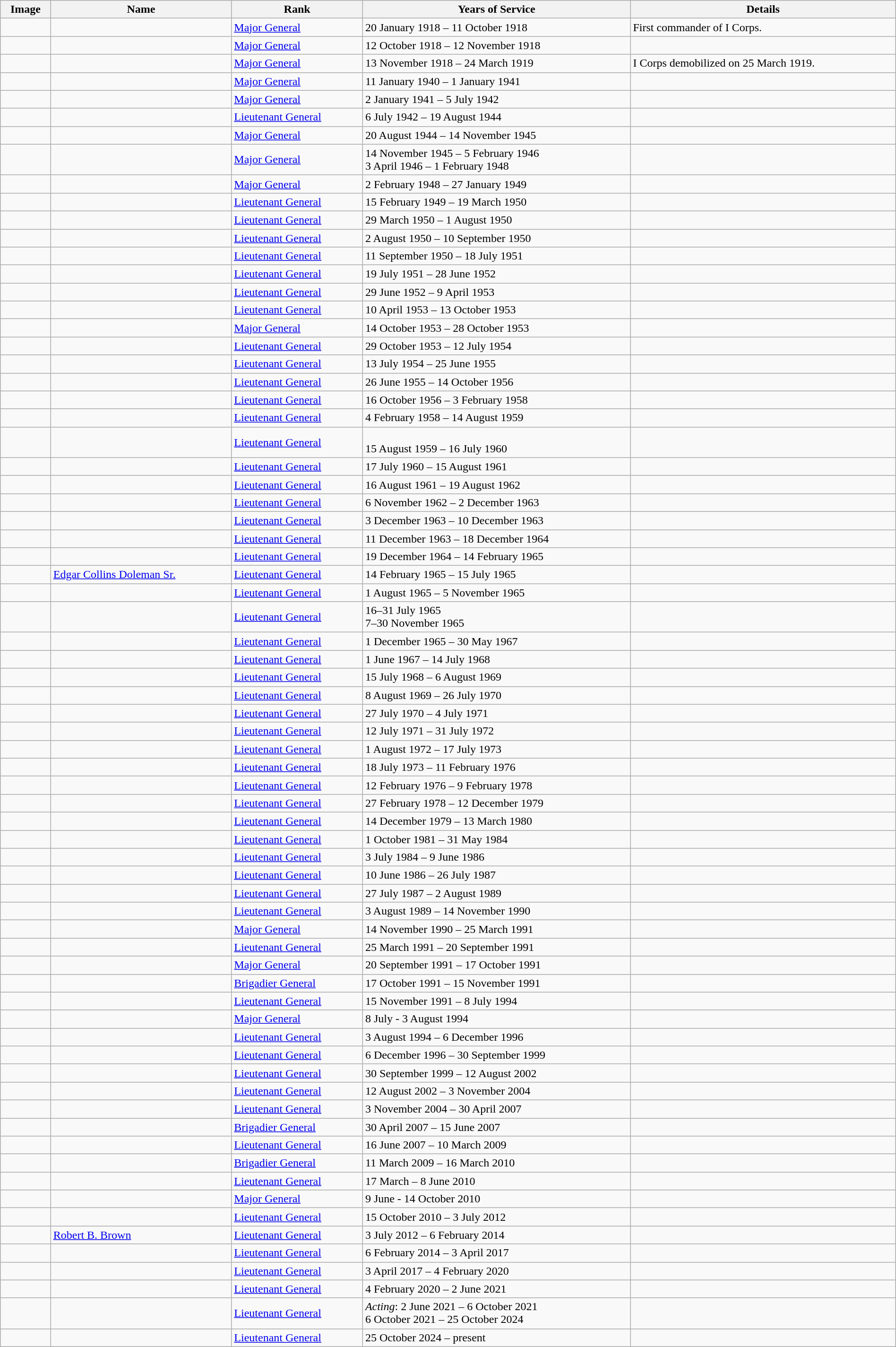<table class="wikitable sortable" border="1" width="100%">
<tr>
<th ! class=unsortable>Image</th>
<th>Name</th>
<th>Rank</th>
<th ! class=unsortable>Years of Service</th>
<th !width=50% class=unsortable>Details</th>
</tr>
<tr>
<td></td>
<td></td>
<td><a href='#'>Major General</a></td>
<td>20 January 1918 – 11 October 1918</td>
<td>First commander of I Corps.</td>
</tr>
<tr>
<td></td>
<td></td>
<td><a href='#'>Major General</a></td>
<td>12 October 1918 – 12 November 1918</td>
<td></td>
</tr>
<tr>
<td></td>
<td></td>
<td><a href='#'>Major General</a></td>
<td>13 November 1918 – 24 March 1919</td>
<td>I Corps demobilized on 25 March 1919.</td>
</tr>
<tr>
<td></td>
<td></td>
<td><a href='#'>Major General</a></td>
<td>11 January 1940 – 1 January 1941</td>
<td></td>
</tr>
<tr>
<td></td>
<td></td>
<td><a href='#'>Major General</a></td>
<td>2 January 1941 – 5 July 1942</td>
<td></td>
</tr>
<tr>
<td></td>
<td></td>
<td><a href='#'>Lieutenant General</a></td>
<td>6 July 1942 – 19 August 1944</td>
<td></td>
</tr>
<tr>
<td></td>
<td></td>
<td><a href='#'>Major General</a></td>
<td>20 August 1944 – 14 November 1945</td>
<td></td>
</tr>
<tr>
<td></td>
<td></td>
<td><a href='#'>Major General</a></td>
<td>14 November 1945 – 5 February 1946<br>3 April 1946 – 1 February 1948</td>
<td></td>
</tr>
<tr>
<td></td>
<td></td>
<td><a href='#'>Major General</a></td>
<td>2 February 1948 – 27 January 1949</td>
<td></td>
</tr>
<tr>
<td></td>
<td></td>
<td><a href='#'>Lieutenant General</a></td>
<td>15 February 1949 – 19 March 1950</td>
<td></td>
</tr>
<tr>
<td></td>
<td></td>
<td><a href='#'>Lieutenant General</a></td>
<td>29 March 1950 – 1 August 1950</td>
<td></td>
</tr>
<tr>
<td></td>
<td></td>
<td><a href='#'>Lieutenant General</a></td>
<td>2 August 1950 – 10 September 1950</td>
<td></td>
</tr>
<tr>
<td></td>
<td></td>
<td><a href='#'>Lieutenant General</a></td>
<td>11 September 1950 – 18 July 1951</td>
<td></td>
</tr>
<tr>
<td></td>
<td></td>
<td><a href='#'>Lieutenant General</a></td>
<td>19 July 1951 – 28 June 1952</td>
<td></td>
</tr>
<tr>
<td></td>
<td></td>
<td><a href='#'>Lieutenant General</a></td>
<td>29 June 1952 – 9 April 1953</td>
<td></td>
</tr>
<tr>
<td></td>
<td></td>
<td><a href='#'>Lieutenant General</a></td>
<td>10 April 1953 – 13 October 1953</td>
<td></td>
</tr>
<tr>
<td></td>
<td></td>
<td><a href='#'>Major General</a></td>
<td>14 October 1953 – 28 October 1953</td>
<td></td>
</tr>
<tr>
<td></td>
<td></td>
<td><a href='#'>Lieutenant General</a></td>
<td>29 October 1953 – 12 July 1954</td>
<td></td>
</tr>
<tr>
<td></td>
<td></td>
<td><a href='#'>Lieutenant General</a></td>
<td>13 July 1954 – 25 June 1955</td>
<td></td>
</tr>
<tr>
<td></td>
<td></td>
<td><a href='#'>Lieutenant General</a></td>
<td>26 June 1955 – 14 October 1956</td>
<td></td>
</tr>
<tr>
<td></td>
<td></td>
<td><a href='#'>Lieutenant General</a></td>
<td>16 October 1956 – 3 February 1958</td>
<td></td>
</tr>
<tr>
<td></td>
<td></td>
<td><a href='#'>Lieutenant General</a></td>
<td>4 February 1958 – 14 August 1959</td>
<td></td>
</tr>
<tr>
<td></td>
<td></td>
<td><a href='#'>Lieutenant General</a></td>
<td><br>15 August 1959 – 16 July 1960</td>
<td></td>
</tr>
<tr>
<td></td>
<td></td>
<td><a href='#'>Lieutenant General</a></td>
<td>17 July 1960 – 15 August 1961</td>
<td></td>
</tr>
<tr>
<td></td>
<td></td>
<td><a href='#'>Lieutenant General</a></td>
<td>16 August 1961 – 19 August 1962</td>
<td></td>
</tr>
<tr>
<td></td>
<td></td>
<td><a href='#'>Lieutenant General</a></td>
<td>6 November 1962 – 2 December 1963</td>
<td></td>
</tr>
<tr>
<td></td>
<td></td>
<td><a href='#'>Lieutenant General</a></td>
<td>3 December 1963 – 10 December 1963</td>
<td></td>
</tr>
<tr>
<td></td>
<td></td>
<td><a href='#'>Lieutenant General</a></td>
<td>11 December 1963 – 18 December 1964</td>
<td></td>
</tr>
<tr>
<td></td>
<td></td>
<td><a href='#'>Lieutenant General</a></td>
<td>19 December 1964 – 14 February 1965</td>
<td></td>
</tr>
<tr>
<td></td>
<td><a href='#'>Edgar Collins Doleman Sr.</a></td>
<td><a href='#'>Lieutenant General</a></td>
<td>14 February 1965 – 15 July 1965</td>
<td></td>
</tr>
<tr>
<td></td>
<td></td>
<td><a href='#'>Lieutenant General</a></td>
<td>1 August 1965 – 5 November 1965</td>
<td></td>
</tr>
<tr>
<td></td>
<td></td>
<td><a href='#'>Lieutenant General</a></td>
<td>16–31 July 1965<br> 7–30 November 1965</td>
<td></td>
</tr>
<tr>
<td></td>
<td></td>
<td><a href='#'>Lieutenant General</a></td>
<td>1 December 1965 – 30 May 1967</td>
<td></td>
</tr>
<tr>
<td></td>
<td></td>
<td><a href='#'>Lieutenant General</a></td>
<td>1 June 1967 – 14 July 1968</td>
<td></td>
</tr>
<tr>
<td></td>
<td></td>
<td><a href='#'>Lieutenant General</a></td>
<td>15 July 1968 – 6 August 1969</td>
<td></td>
</tr>
<tr>
<td></td>
<td></td>
<td><a href='#'>Lieutenant General</a></td>
<td>8 August 1969 – 26 July 1970</td>
<td></td>
</tr>
<tr>
<td></td>
<td></td>
<td><a href='#'>Lieutenant General</a></td>
<td>27 July 1970 – 4 July 1971</td>
<td></td>
</tr>
<tr>
<td></td>
<td></td>
<td><a href='#'>Lieutenant General</a></td>
<td>12 July 1971 – 31 July 1972</td>
<td></td>
</tr>
<tr>
<td></td>
<td></td>
<td><a href='#'>Lieutenant General</a></td>
<td>1 August 1972 – 17 July 1973</td>
<td></td>
</tr>
<tr>
<td></td>
<td></td>
<td><a href='#'>Lieutenant General</a></td>
<td>18 July 1973 – 11 February 1976</td>
<td></td>
</tr>
<tr>
<td></td>
<td></td>
<td><a href='#'>Lieutenant General</a></td>
<td>12 February 1976 – 9 February 1978</td>
<td></td>
</tr>
<tr>
<td></td>
<td></td>
<td><a href='#'>Lieutenant General</a></td>
<td>27 February 1978 – 12 December 1979</td>
<td></td>
</tr>
<tr>
<td></td>
<td></td>
<td><a href='#'>Lieutenant General</a></td>
<td>14 December 1979 – 13 March 1980</td>
<td></td>
</tr>
<tr>
<td></td>
<td></td>
<td><a href='#'>Lieutenant General</a></td>
<td>1 October 1981 – 31 May 1984</td>
<td></td>
</tr>
<tr>
<td></td>
<td></td>
<td><a href='#'>Lieutenant General</a></td>
<td>3 July 1984 – 9 June 1986</td>
<td></td>
</tr>
<tr>
<td></td>
<td></td>
<td><a href='#'>Lieutenant General</a></td>
<td>10 June 1986 – 26 July 1987</td>
<td></td>
</tr>
<tr>
<td></td>
<td></td>
<td><a href='#'>Lieutenant General</a></td>
<td>27 July 1987 – 2 August 1989</td>
<td></td>
</tr>
<tr>
<td></td>
<td></td>
<td><a href='#'>Lieutenant General</a></td>
<td>3 August 1989 – 14 November 1990</td>
<td></td>
</tr>
<tr>
<td></td>
<td></td>
<td><a href='#'>Major General</a></td>
<td>14 November 1990 – 25 March 1991</td>
<td></td>
</tr>
<tr>
<td></td>
<td></td>
<td><a href='#'>Lieutenant General</a></td>
<td>25 March 1991 – 20 September 1991</td>
<td></td>
</tr>
<tr>
<td></td>
<td></td>
<td><a href='#'>Major General</a></td>
<td>20 September 1991 – 17 October 1991</td>
<td></td>
</tr>
<tr>
<td></td>
<td></td>
<td><a href='#'>Brigadier General</a></td>
<td>17 October 1991 – 15 November 1991</td>
<td></td>
</tr>
<tr>
<td></td>
<td></td>
<td><a href='#'>Lieutenant General</a></td>
<td>15 November 1991 – 8 July 1994</td>
<td></td>
</tr>
<tr>
<td></td>
<td></td>
<td><a href='#'>Major General</a></td>
<td>8 July - 3 August 1994</td>
<td></td>
</tr>
<tr>
<td></td>
<td></td>
<td><a href='#'>Lieutenant General</a></td>
<td>3 August 1994 – 6 December 1996</td>
<td></td>
</tr>
<tr>
<td></td>
<td></td>
<td><a href='#'>Lieutenant General</a></td>
<td>6 December 1996 – 30 September 1999</td>
<td></td>
</tr>
<tr>
<td></td>
<td></td>
<td><a href='#'>Lieutenant General</a></td>
<td>30 September 1999 – 12 August 2002</td>
<td></td>
</tr>
<tr>
<td></td>
<td></td>
<td><a href='#'>Lieutenant General</a></td>
<td>12 August 2002 – 3 November 2004</td>
<td></td>
</tr>
<tr>
<td></td>
<td></td>
<td><a href='#'>Lieutenant General</a></td>
<td>3 November 2004 – 30 April 2007</td>
<td></td>
</tr>
<tr>
<td></td>
<td></td>
<td><a href='#'>Brigadier General</a></td>
<td>30 April 2007 – 15 June 2007</td>
<td></td>
</tr>
<tr>
<td></td>
<td></td>
<td><a href='#'>Lieutenant General</a></td>
<td>16 June 2007 – 10 March 2009</td>
<td></td>
</tr>
<tr>
<td></td>
<td></td>
<td><a href='#'>Brigadier General</a></td>
<td>11 March 2009 – 16 March 2010</td>
<td></td>
</tr>
<tr>
<td></td>
<td></td>
<td><a href='#'>Lieutenant General</a></td>
<td>17 March – 8 June 2010</td>
<td></td>
</tr>
<tr>
<td></td>
<td></td>
<td><a href='#'>Major General</a></td>
<td>9 June - 14 October 2010</td>
<td></td>
</tr>
<tr>
<td></td>
<td></td>
<td><a href='#'>Lieutenant General</a></td>
<td>15 October 2010 – 3 July 2012</td>
<td></td>
</tr>
<tr>
<td></td>
<td><a href='#'>Robert B. Brown</a></td>
<td><a href='#'>Lieutenant General</a></td>
<td>3 July 2012 – 6 February 2014</td>
<td></td>
</tr>
<tr>
<td></td>
<td></td>
<td><a href='#'>Lieutenant General</a></td>
<td>6 February 2014 – 3 April 2017</td>
<td></td>
</tr>
<tr>
<td></td>
<td></td>
<td><a href='#'>Lieutenant General</a></td>
<td>3 April 2017 – 4 February 2020</td>
<td></td>
</tr>
<tr>
<td></td>
<td></td>
<td><a href='#'>Lieutenant General</a></td>
<td>4 February 2020 – 2 June 2021</td>
<td></td>
</tr>
<tr>
<td></td>
<td></td>
<td><a href='#'>Lieutenant General</a></td>
<td><em>Acting</em>: 2 June 2021 – 6 October 2021<br>6 October 2021 – 25 October 2024</td>
<td></td>
</tr>
<tr>
<td></td>
<td></td>
<td><a href='#'>Lieutenant General</a></td>
<td>25 October 2024 – present</td>
<td></td>
</tr>
</table>
